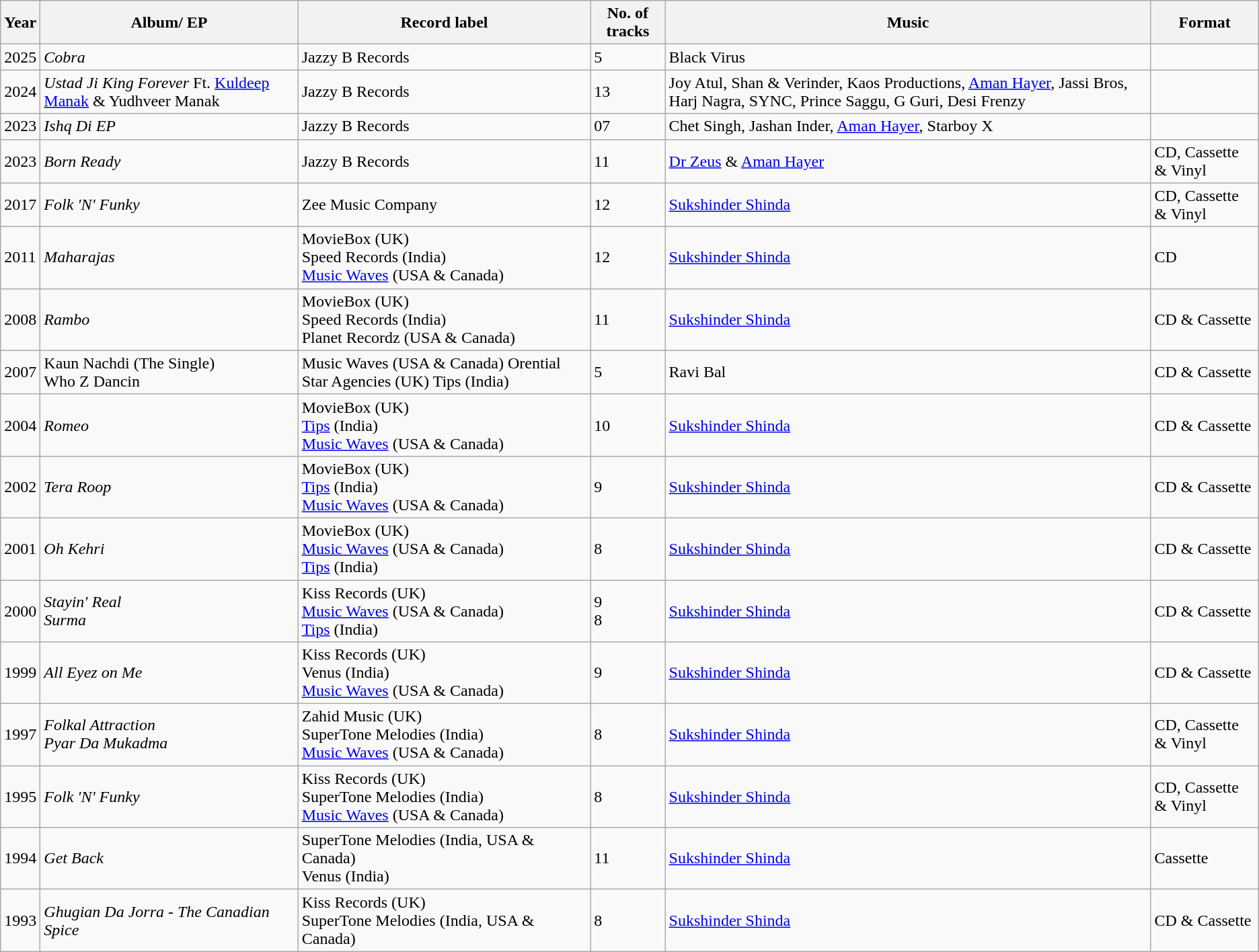<table class="wikitable">
<tr>
<th>Year</th>
<th>Album/ EP</th>
<th>Record label</th>
<th>No. of tracks</th>
<th>Music</th>
<th>Format</th>
</tr>
<tr>
<td>2025</td>
<td><em>Cobra</em></td>
<td>Jazzy B Records</td>
<td>5</td>
<td>Black Virus</td>
<td></td>
</tr>
<tr>
<td>2024</td>
<td><em>Ustad Ji King Forever</em> Ft. <a href='#'>Kuldeep Manak</a> & Yudhveer Manak</td>
<td>Jazzy B Records</td>
<td>13</td>
<td>Joy Atul, Shan & Verinder, Kaos Productions, <a href='#'>Aman Hayer</a>, Jassi Bros, Harj Nagra, SYNC, Prince Saggu, G Guri, Desi Frenzy</td>
<td></td>
</tr>
<tr>
<td>2023</td>
<td><em>Ishq Di EP</em></td>
<td>Jazzy B Records</td>
<td>07</td>
<td>Chet Singh, Jashan Inder, <a href='#'>Aman Hayer</a>, Starboy X</td>
<td></td>
</tr>
<tr>
<td>2023</td>
<td><em>Born Ready</em></td>
<td>Jazzy B Records</td>
<td>11</td>
<td><a href='#'>Dr Zeus</a> & <a href='#'>Aman Hayer</a></td>
<td>CD, Cassette & Vinyl</td>
</tr>
<tr>
<td>2017</td>
<td><em>Folk 'N' Funky</em></td>
<td>Zee Music Company</td>
<td>12</td>
<td><a href='#'>Sukshinder Shinda</a></td>
<td>CD, Cassette & Vinyl</td>
</tr>
<tr>
<td>2011</td>
<td><em>Maharajas</em></td>
<td>MovieBox (UK)<br>Speed Records (India)<br><a href='#'>Music Waves</a> (USA & Canada)</td>
<td>12</td>
<td><a href='#'>Sukshinder Shinda</a></td>
<td>CD</td>
</tr>
<tr>
<td>2008</td>
<td><em>Rambo</em></td>
<td>MovieBox (UK)<br>Speed Records (India)<br>Planet Recordz (USA & Canada)</td>
<td>11</td>
<td><a href='#'>Sukshinder Shinda</a></td>
<td>CD & Cassette</td>
</tr>
<tr>
<td>2007</td>
<td>Kaun Nachdi (The Single)<br>Who Z Dancin</td>
<td>Music Waves (USA & Canada) Orential Star Agencies (UK) Tips (India)</td>
<td>5</td>
<td>Ravi Bal</td>
<td>CD & Cassette</td>
</tr>
<tr>
<td>2004</td>
<td><em>Romeo</em></td>
<td>MovieBox (UK)<br><a href='#'>Tips</a> (India)<br><a href='#'>Music Waves</a> (USA & Canada)</td>
<td>10</td>
<td><a href='#'>Sukshinder Shinda</a></td>
<td>CD & Cassette</td>
</tr>
<tr>
<td>2002</td>
<td><em>Tera Roop</em></td>
<td>MovieBox (UK)<br><a href='#'>Tips</a> (India)<br><a href='#'>Music Waves</a> (USA & Canada)</td>
<td>9</td>
<td><a href='#'>Sukshinder Shinda</a></td>
<td>CD & Cassette</td>
</tr>
<tr>
<td>2001</td>
<td><em>Oh Kehri</em></td>
<td>MovieBox (UK)<br><a href='#'>Music Waves</a> (USA & Canada)<br><a href='#'>Tips</a> (India)</td>
<td>8</td>
<td><a href='#'>Sukshinder Shinda</a></td>
<td>CD & Cassette</td>
</tr>
<tr>
<td>2000</td>
<td><em>Stayin' Real</em><br><em>Surma</em></td>
<td>Kiss Records (UK)<br><a href='#'>Music Waves</a> (USA & Canada)<br><a href='#'>Tips</a> (India)</td>
<td>9<br>8</td>
<td><a href='#'>Sukshinder Shinda</a></td>
<td>CD & Cassette</td>
</tr>
<tr>
<td>1999</td>
<td><em>All Eyez on Me</em></td>
<td>Kiss Records (UK)<br>Venus (India)<br><a href='#'>Music Waves</a> (USA & Canada)</td>
<td>9</td>
<td><a href='#'>Sukshinder Shinda</a></td>
<td>CD & Cassette</td>
</tr>
<tr>
<td>1997</td>
<td><em>Folkal Attraction</em><br><em>Pyar Da Mukadma</em></td>
<td>Zahid Music (UK)<br>SuperTone Melodies (India)<br><a href='#'>Music Waves</a> (USA & Canada)</td>
<td>8</td>
<td><a href='#'>Sukshinder Shinda</a></td>
<td>CD, Cassette & Vinyl</td>
</tr>
<tr>
<td>1995</td>
<td><em>Folk 'N' Funky</em></td>
<td>Kiss Records (UK)<br>SuperTone Melodies (India)<br><a href='#'>Music Waves</a> (USA & Canada)</td>
<td>8</td>
<td><a href='#'>Sukshinder Shinda</a></td>
<td>CD, Cassette & Vinyl</td>
</tr>
<tr>
<td>1994</td>
<td><em>Get Back</em></td>
<td>SuperTone Melodies (India, USA & Canada)<br>Venus (India)</td>
<td>11</td>
<td><a href='#'>Sukshinder Shinda</a></td>
<td>Cassette</td>
</tr>
<tr>
<td>1993</td>
<td><em>Ghugian Da Jorra - The Canadian Spice</em></td>
<td>Kiss Records (UK)<br>SuperTone Melodies (India, USA & Canada)</td>
<td>8</td>
<td><a href='#'>Sukshinder Shinda</a></td>
<td>CD & Cassette</td>
</tr>
</table>
